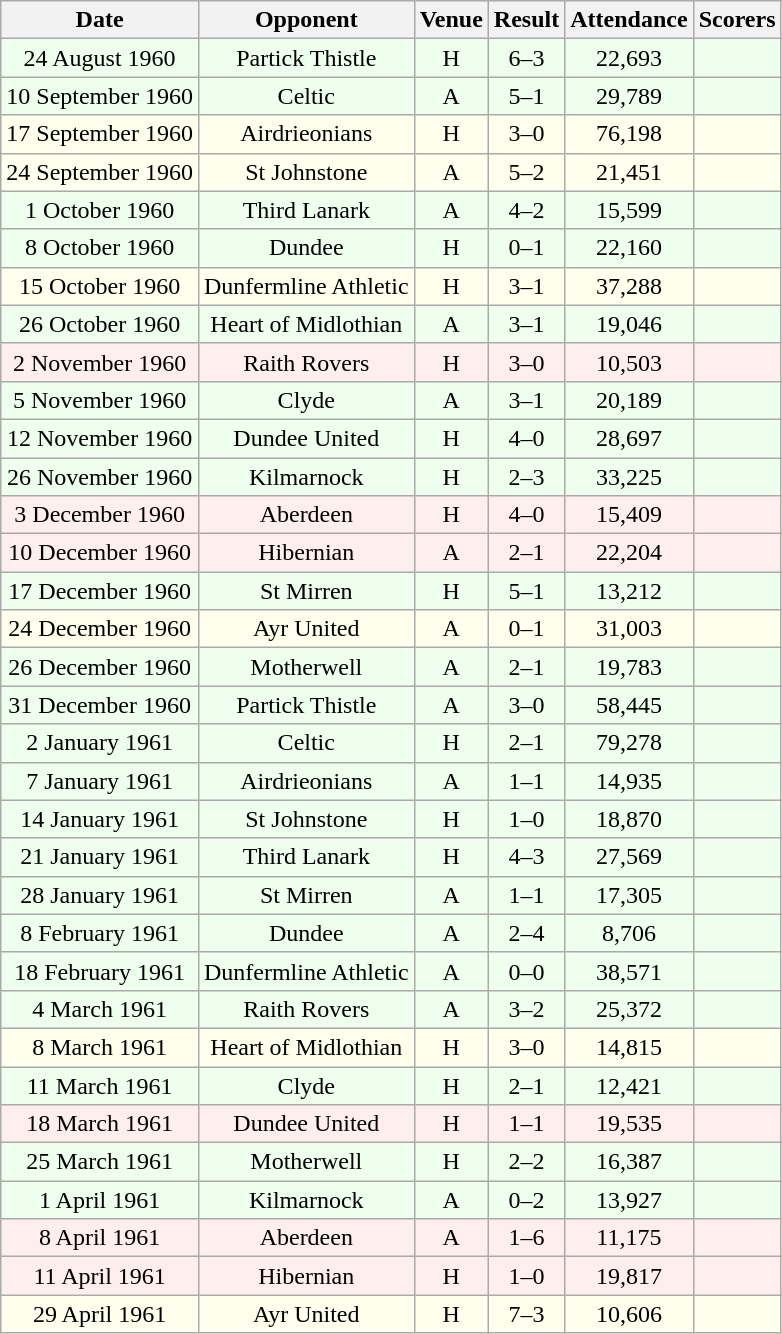<table class="wikitable sortable" style="font-size:100%; text-align:center">
<tr>
<th>Date</th>
<th>Opponent</th>
<th>Venue</th>
<th>Result</th>
<th>Attendance</th>
<th>Scorers</th>
</tr>
<tr bgcolor = "#EEFFEE">
<td>24 August 1960</td>
<td>Partick Thistle</td>
<td>H</td>
<td>6–3</td>
<td>22,693</td>
<td></td>
</tr>
<tr bgcolor = "#EEFFEE">
<td>10 September 1960</td>
<td>Celtic</td>
<td>A</td>
<td>5–1</td>
<td>29,789</td>
<td></td>
</tr>
<tr bgcolor = "#FFFFEE">
<td>17 September 1960</td>
<td>Airdrieonians</td>
<td>H</td>
<td>3–0</td>
<td>76,198</td>
<td></td>
</tr>
<tr bgcolor = "#FFFFEE">
<td>24 September 1960</td>
<td>St Johnstone</td>
<td>A</td>
<td>5–2</td>
<td>21,451</td>
<td></td>
</tr>
<tr bgcolor = "#EEFFEE">
<td>1 October 1960</td>
<td>Third Lanark</td>
<td>A</td>
<td>4–2</td>
<td>15,599</td>
<td></td>
</tr>
<tr bgcolor = "#EEFFEE">
<td>8 October 1960</td>
<td>Dundee</td>
<td>H</td>
<td>0–1</td>
<td>22,160</td>
<td></td>
</tr>
<tr bgcolor = "#FFFFEE">
<td>15 October 1960</td>
<td>Dunfermline Athletic</td>
<td>H</td>
<td>3–1</td>
<td>37,288</td>
<td></td>
</tr>
<tr bgcolor = "#EEFFEE">
<td>26 October 1960</td>
<td>Heart of Midlothian</td>
<td>A</td>
<td>3–1</td>
<td>19,046</td>
<td></td>
</tr>
<tr bgcolor = "#FFEEEE">
<td>2 November 1960</td>
<td>Raith Rovers</td>
<td>H</td>
<td>3–0</td>
<td>10,503</td>
<td></td>
</tr>
<tr bgcolor = "#EEFFEE">
<td>5 November 1960</td>
<td>Clyde</td>
<td>A</td>
<td>3–1</td>
<td>20,189</td>
<td></td>
</tr>
<tr bgcolor = "#EEFFEE">
<td>12 November 1960</td>
<td>Dundee United</td>
<td>H</td>
<td>4–0</td>
<td>28,697</td>
<td></td>
</tr>
<tr bgcolor = "#EEFFEE">
<td>26 November 1960</td>
<td>Kilmarnock</td>
<td>H</td>
<td>2–3</td>
<td>33,225</td>
<td></td>
</tr>
<tr bgcolor = "#FFEEEE">
<td>3 December 1960</td>
<td>Aberdeen</td>
<td>H</td>
<td>4–0</td>
<td>15,409</td>
<td></td>
</tr>
<tr bgcolor = "#FFEEEE">
<td>10 December 1960</td>
<td>Hibernian</td>
<td>A</td>
<td>2–1</td>
<td>22,204</td>
<td></td>
</tr>
<tr bgcolor = "#EEFFEE">
<td>17 December 1960</td>
<td>St Mirren</td>
<td>H</td>
<td>5–1</td>
<td>13,212</td>
<td></td>
</tr>
<tr bgcolor = "#FFFFEE">
<td>24 December 1960</td>
<td>Ayr United</td>
<td>A</td>
<td>0–1</td>
<td>31,003</td>
<td></td>
</tr>
<tr bgcolor = "#EEFFEE">
<td>26 December 1960</td>
<td>Motherwell</td>
<td>A</td>
<td>2–1</td>
<td>19,783</td>
<td></td>
</tr>
<tr bgcolor = "#EEFFEE">
<td>31 December 1960</td>
<td>Partick Thistle</td>
<td>A</td>
<td>3–0</td>
<td>58,445</td>
<td></td>
</tr>
<tr bgcolor = "#EEFFEE">
<td>2 January 1961</td>
<td>Celtic</td>
<td>H</td>
<td>2–1</td>
<td>79,278</td>
<td></td>
</tr>
<tr bgcolor = "#EEFFEE">
<td>7 January 1961</td>
<td>Airdrieonians</td>
<td>A</td>
<td>1–1</td>
<td>14,935</td>
<td></td>
</tr>
<tr bgcolor = "#EEFFEE">
<td>14 January 1961</td>
<td>St Johnstone</td>
<td>H</td>
<td>1–0</td>
<td>18,870</td>
<td></td>
</tr>
<tr bgcolor = "#EEFFEE">
<td>21 January 1961</td>
<td>Third Lanark</td>
<td>H</td>
<td>4–3</td>
<td>27,569</td>
<td></td>
</tr>
<tr bgcolor = "#EEFFEE">
<td>28 January 1961</td>
<td>St Mirren</td>
<td>A</td>
<td>1–1</td>
<td>17,305</td>
<td></td>
</tr>
<tr bgcolor = "#EEFFEE">
<td>8 February 1961</td>
<td>Dundee</td>
<td>A</td>
<td>2–4</td>
<td>8,706</td>
<td></td>
</tr>
<tr bgcolor = "#EEFFEE">
<td>18 February 1961</td>
<td>Dunfermline Athletic</td>
<td>A</td>
<td>0–0</td>
<td>38,571</td>
<td></td>
</tr>
<tr bgcolor = "#EEFFEE">
<td>4 March 1961</td>
<td>Raith Rovers</td>
<td>A</td>
<td>3–2</td>
<td>25,372</td>
<td></td>
</tr>
<tr bgcolor = "#FFFFEE">
<td>8 March 1961</td>
<td>Heart of Midlothian</td>
<td>H</td>
<td>3–0</td>
<td>14,815</td>
<td></td>
</tr>
<tr bgcolor = "#EEFFEE">
<td>11 March 1961</td>
<td>Clyde</td>
<td>H</td>
<td>2–1</td>
<td>12,421</td>
<td></td>
</tr>
<tr bgcolor = "#FFEEEE">
<td>18 March 1961</td>
<td>Dundee United</td>
<td>H</td>
<td>1–1</td>
<td>19,535</td>
<td></td>
</tr>
<tr bgcolor = "#EEFFEE">
<td>25 March 1961</td>
<td>Motherwell</td>
<td>H</td>
<td>2–2</td>
<td>16,387</td>
<td></td>
</tr>
<tr bgcolor = "#EEFFEE">
<td>1 April 1961</td>
<td>Kilmarnock</td>
<td>A</td>
<td>0–2</td>
<td>13,927</td>
<td></td>
</tr>
<tr bgcolor = "#FFEEEE">
<td>8 April 1961</td>
<td>Aberdeen</td>
<td>A</td>
<td>1–6</td>
<td>11,175</td>
<td></td>
</tr>
<tr bgcolor = "#FFEEEE">
<td>11 April 1961</td>
<td>Hibernian</td>
<td>H</td>
<td>1–0</td>
<td>19,817</td>
<td></td>
</tr>
<tr bgcolor = "#FFFFEE">
<td>29 April 1961</td>
<td>Ayr United</td>
<td>H</td>
<td>7–3</td>
<td>10,606</td>
<td></td>
</tr>
</table>
